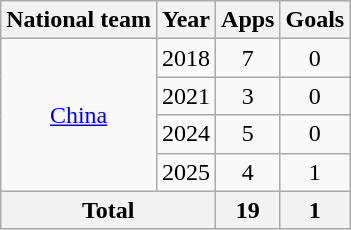<table class="wikitable" style="text-align:center">
<tr>
<th>National team</th>
<th>Year</th>
<th>Apps</th>
<th>Goals</th>
</tr>
<tr>
<td rowspan="4"><a href='#'>China</a></td>
<td>2018</td>
<td>7</td>
<td>0</td>
</tr>
<tr>
<td>2021</td>
<td>3</td>
<td>0</td>
</tr>
<tr>
<td>2024</td>
<td>5</td>
<td>0</td>
</tr>
<tr>
<td>2025</td>
<td>4</td>
<td>1</td>
</tr>
<tr>
<th colspan="2">Total</th>
<th>19</th>
<th>1</th>
</tr>
</table>
